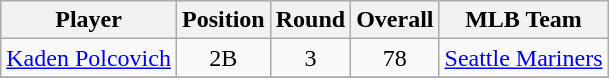<table class="wikitable" style="text-align:center;">
<tr>
<th>Player</th>
<th>Position</th>
<th>Round</th>
<th>Overall</th>
<th>MLB Team</th>
</tr>
<tr>
<td><a href='#'>Kaden Polcovich</a></td>
<td>2B</td>
<td>3</td>
<td>78</td>
<td><a href='#'>Seattle Mariners</a></td>
</tr>
<tr>
</tr>
</table>
